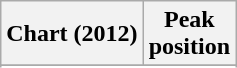<table class="wikitable sortable plainrowheaders" style="text-align:center">
<tr>
<th scope="col">Chart (2012)</th>
<th scope="col">Peak<br>position</th>
</tr>
<tr>
</tr>
<tr>
</tr>
</table>
